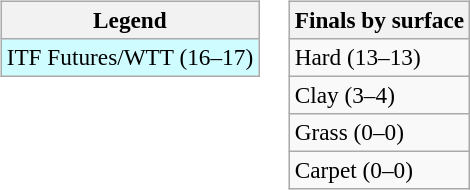<table>
<tr valign=top>
<td><br><table class=wikitable style=font-size:97%>
<tr>
<th>Legend</th>
</tr>
<tr bgcolor=cffcff>
<td>ITF Futures/WTT (16–17)</td>
</tr>
</table>
</td>
<td><br><table class=wikitable style=font-size:97%>
<tr>
<th>Finals by surface</th>
</tr>
<tr>
<td>Hard (13–13)</td>
</tr>
<tr>
<td>Clay (3–4)</td>
</tr>
<tr>
<td>Grass (0–0)</td>
</tr>
<tr>
<td>Carpet (0–0)</td>
</tr>
</table>
</td>
</tr>
</table>
